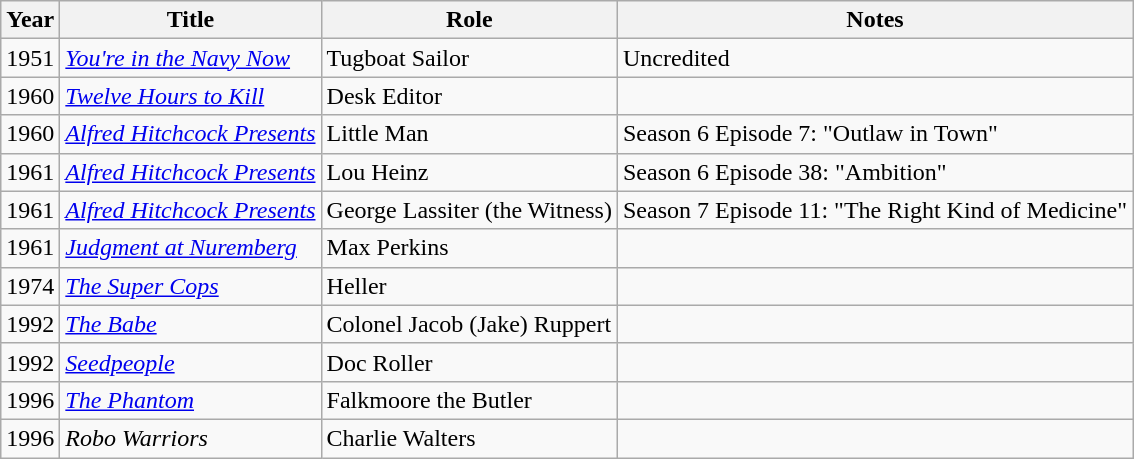<table class="wikitable">
<tr>
<th>Year</th>
<th>Title</th>
<th>Role</th>
<th>Notes</th>
</tr>
<tr>
<td>1951</td>
<td><em><a href='#'>You're in the Navy Now</a></em></td>
<td>Tugboat Sailor</td>
<td>Uncredited</td>
</tr>
<tr>
<td>1960</td>
<td><em><a href='#'>Twelve Hours to Kill</a></em></td>
<td>Desk Editor</td>
<td></td>
</tr>
<tr>
<td>1960</td>
<td><em><a href='#'>Alfred Hitchcock Presents</a></em></td>
<td>Little Man</td>
<td>Season 6 Episode 7: "Outlaw in Town"</td>
</tr>
<tr>
<td>1961</td>
<td><em><a href='#'>Alfred Hitchcock Presents</a></em></td>
<td>Lou Heinz</td>
<td>Season 6 Episode 38: "Ambition"</td>
</tr>
<tr>
<td>1961</td>
<td><em><a href='#'>Alfred Hitchcock Presents</a></em></td>
<td>George Lassiter (the Witness)</td>
<td>Season 7 Episode 11: "The Right Kind of Medicine"</td>
</tr>
<tr>
<td>1961</td>
<td><em><a href='#'>Judgment at Nuremberg</a></em></td>
<td>Max Perkins</td>
<td></td>
</tr>
<tr>
<td>1974</td>
<td><em><a href='#'>The Super Cops</a></em></td>
<td>Heller</td>
<td></td>
</tr>
<tr>
<td>1992</td>
<td><em><a href='#'>The Babe</a></em></td>
<td>Colonel Jacob (Jake) Ruppert</td>
<td></td>
</tr>
<tr>
<td>1992</td>
<td><em><a href='#'>Seedpeople</a></em></td>
<td>Doc Roller</td>
<td></td>
</tr>
<tr>
<td>1996</td>
<td><em><a href='#'>The Phantom</a></em></td>
<td>Falkmoore the Butler</td>
<td></td>
</tr>
<tr>
<td>1996</td>
<td><em>Robo Warriors</em></td>
<td>Charlie Walters</td>
<td></td>
</tr>
</table>
